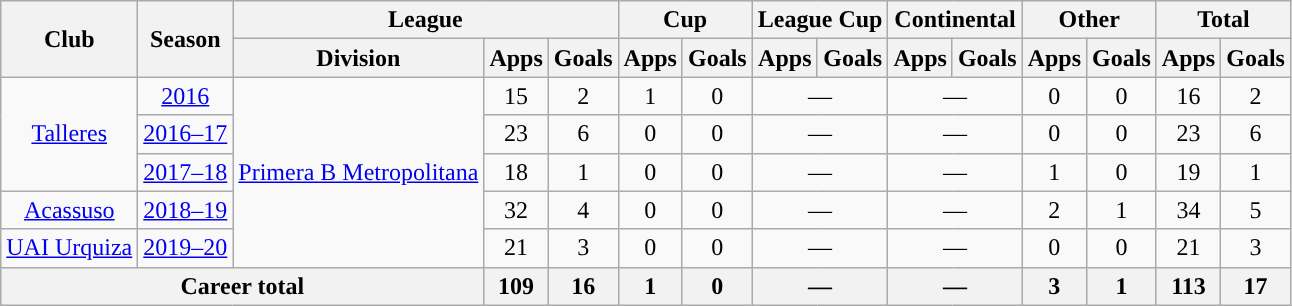<table class="wikitable" style="text-align:center">
<tr>
<th rowspan="2">Club</th>
<th rowspan="2">Season</th>
<th colspan="3">League</th>
<th colspan="2">Cup</th>
<th colspan="2">League Cup</th>
<th colspan="2">Continental</th>
<th colspan="2">Other</th>
<th colspan="2">Total</th>
</tr>
<tr>
<th>Division</th>
<th>Apps</th>
<th>Goals</th>
<th>Apps</th>
<th>Goals</th>
<th>Apps</th>
<th>Goals</th>
<th>Apps</th>
<th>Goals</th>
<th>Apps</th>
<th>Goals</th>
<th>Apps</th>
<th>Goals</th>
</tr>
<tr>
<td rowspan="3"><a href='#'>Talleres</a></td>
<td><a href='#'>2016</a></td>
<td rowspan="5"><a href='#'>Primera B Metropolitana</a></td>
<td>15</td>
<td>2</td>
<td>1</td>
<td>0</td>
<td colspan="2">—</td>
<td colspan="2">—</td>
<td>0</td>
<td>0</td>
<td>16</td>
<td>2</td>
</tr>
<tr>
<td><a href='#'>2016–17</a></td>
<td>23</td>
<td>6</td>
<td>0</td>
<td>0</td>
<td colspan="2">—</td>
<td colspan="2">—</td>
<td>0</td>
<td>0</td>
<td>23</td>
<td>6</td>
</tr>
<tr>
<td><a href='#'>2017–18</a></td>
<td>18</td>
<td>1</td>
<td>0</td>
<td>0</td>
<td colspan="2">—</td>
<td colspan="2">—</td>
<td>1</td>
<td>0</td>
<td>19</td>
<td>1</td>
</tr>
<tr>
<td rowspan="1"><a href='#'>Acassuso</a></td>
<td><a href='#'>2018–19</a></td>
<td>32</td>
<td>4</td>
<td>0</td>
<td>0</td>
<td colspan="2">—</td>
<td colspan="2">—</td>
<td>2</td>
<td>1</td>
<td>34</td>
<td>5</td>
</tr>
<tr>
<td rowspan="1"><a href='#'>UAI Urquiza</a></td>
<td><a href='#'>2019–20</a></td>
<td>21</td>
<td>3</td>
<td>0</td>
<td>0</td>
<td colspan="2">—</td>
<td colspan="2">—</td>
<td>0</td>
<td>0</td>
<td>21</td>
<td>3</td>
</tr>
<tr>
<th colspan="3">Career total</th>
<th>109</th>
<th>16</th>
<th>1</th>
<th>0</th>
<th colspan="2">—</th>
<th colspan="2">—</th>
<th>3</th>
<th>1</th>
<th>113</th>
<th>17</th>
</tr>
</table>
